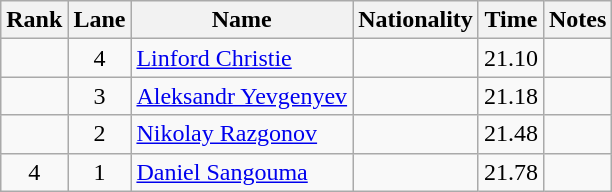<table class="wikitable sortable" style="text-align:center">
<tr>
<th>Rank</th>
<th>Lane</th>
<th>Name</th>
<th>Nationality</th>
<th>Time</th>
<th>Notes</th>
</tr>
<tr>
<td></td>
<td>4</td>
<td align="left"><a href='#'>Linford Christie</a></td>
<td align=left></td>
<td>21.10</td>
<td></td>
</tr>
<tr>
<td></td>
<td>3</td>
<td align="left"><a href='#'>Aleksandr Yevgenyev</a></td>
<td align=left></td>
<td>21.18</td>
<td></td>
</tr>
<tr>
<td></td>
<td>2</td>
<td align="left"><a href='#'>Nikolay Razgonov</a></td>
<td align=left></td>
<td>21.48</td>
<td></td>
</tr>
<tr>
<td>4</td>
<td>1</td>
<td align="left"><a href='#'>Daniel Sangouma</a></td>
<td align=left></td>
<td>21.78</td>
<td></td>
</tr>
</table>
